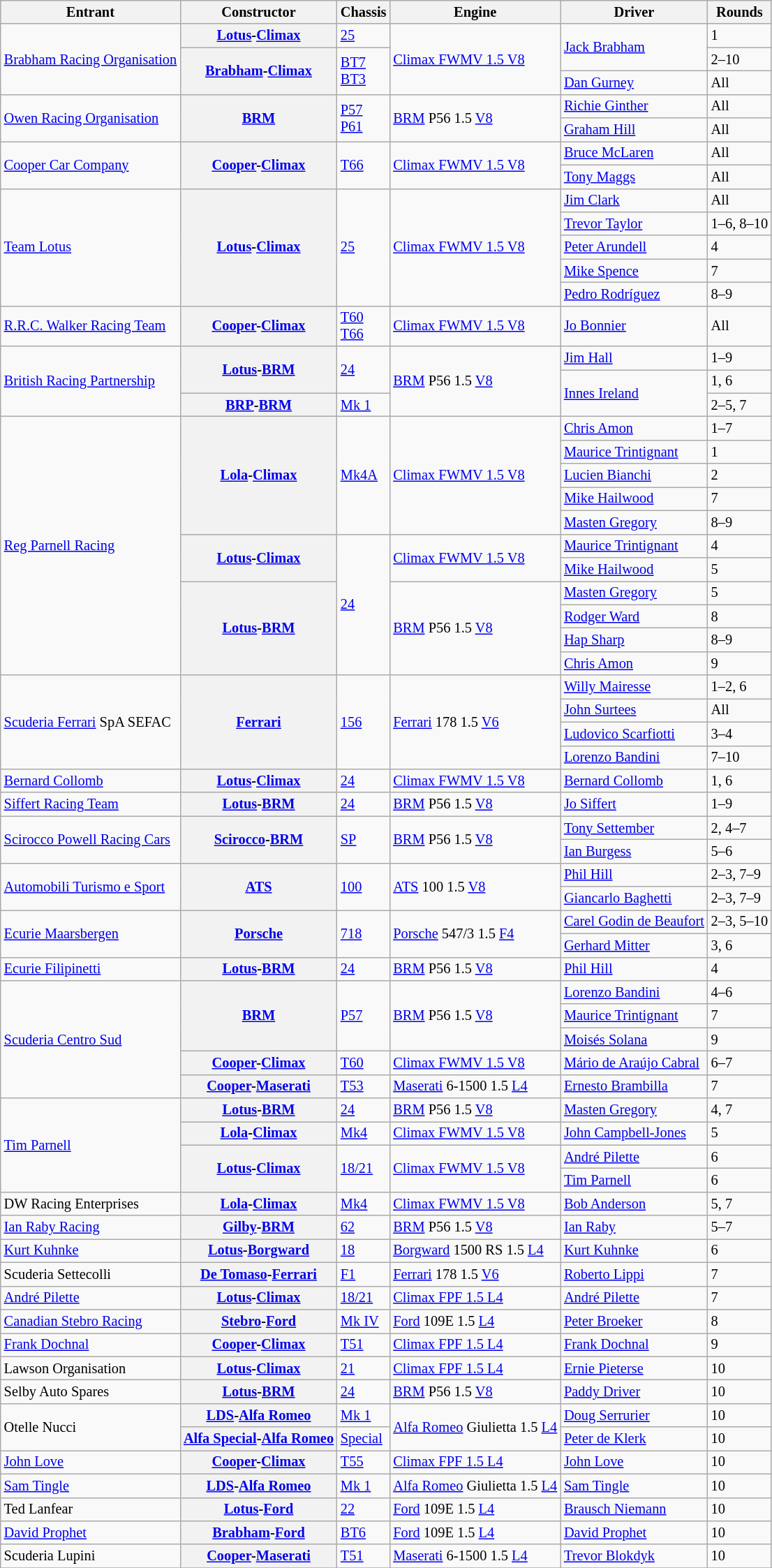<table class="wikitable sortable" style="font-size: 85%">
<tr>
<th>Entrant</th>
<th>Constructor</th>
<th>Chassis</th>
<th>Engine</th>
<th>Driver</th>
<th>Rounds</th>
</tr>
<tr>
<td rowspan=3> <a href='#'>Brabham Racing Organisation</a></td>
<th><a href='#'>Lotus</a>-<a href='#'>Climax</a></th>
<td><a href='#'>25</a></td>
<td rowspan=3><a href='#'>Climax FWMV 1.5 V8</a></td>
<td rowspan=2> <a href='#'>Jack Brabham</a></td>
<td>1</td>
</tr>
<tr>
<th rowspan=2><a href='#'>Brabham</a>-<a href='#'>Climax</a></th>
<td rowspan=2><a href='#'>BT7</a><br><a href='#'>BT3</a></td>
<td>2–10</td>
</tr>
<tr>
<td> <a href='#'>Dan Gurney</a></td>
<td>All</td>
</tr>
<tr>
<td rowspan=2> <a href='#'>Owen Racing Organisation</a></td>
<th rowspan=2><a href='#'>BRM</a></th>
<td rowspan=2><a href='#'>P57</a><br><a href='#'>P61</a></td>
<td rowspan=2><a href='#'>BRM</a> P56 1.5 <a href='#'>V8</a></td>
<td> <a href='#'>Richie Ginther</a></td>
<td>All</td>
</tr>
<tr>
<td> <a href='#'>Graham Hill</a></td>
<td>All</td>
</tr>
<tr>
<td rowspan=2> <a href='#'>Cooper Car Company</a></td>
<th rowspan=2><a href='#'>Cooper</a>-<a href='#'>Climax</a></th>
<td rowspan=2><a href='#'>T66</a></td>
<td rowspan=2><a href='#'>Climax FWMV 1.5 V8</a></td>
<td> <a href='#'>Bruce McLaren</a></td>
<td>All</td>
</tr>
<tr>
<td> <a href='#'>Tony Maggs</a></td>
<td>All</td>
</tr>
<tr>
<td rowspan=5> <a href='#'>Team Lotus</a></td>
<th rowspan=5><a href='#'>Lotus</a>-<a href='#'>Climax</a></th>
<td rowspan=5><a href='#'>25</a></td>
<td rowspan=5><a href='#'>Climax FWMV 1.5 V8</a></td>
<td> <a href='#'>Jim Clark</a></td>
<td>All</td>
</tr>
<tr>
<td> <a href='#'>Trevor Taylor</a></td>
<td>1–6, 8–10</td>
</tr>
<tr>
<td> <a href='#'>Peter Arundell</a></td>
<td>4</td>
</tr>
<tr>
<td> <a href='#'>Mike Spence</a></td>
<td>7</td>
</tr>
<tr>
<td> <a href='#'>Pedro Rodríguez</a></td>
<td>8–9</td>
</tr>
<tr>
<td> <a href='#'>R.R.C. Walker Racing Team</a></td>
<th><a href='#'>Cooper</a>-<a href='#'>Climax</a></th>
<td><a href='#'>T60</a><br><a href='#'>T66</a></td>
<td><a href='#'>Climax FWMV 1.5 V8</a></td>
<td> <a href='#'>Jo Bonnier</a></td>
<td>All</td>
</tr>
<tr>
<td rowspan=3> <a href='#'>British Racing Partnership</a></td>
<th rowspan=2><a href='#'>Lotus</a>-<a href='#'>BRM</a></th>
<td rowspan=2><a href='#'>24</a></td>
<td rowspan=3><a href='#'>BRM</a> P56 1.5 <a href='#'>V8</a></td>
<td> <a href='#'>Jim Hall</a></td>
<td>1–9</td>
</tr>
<tr>
<td rowspan=2> <a href='#'>Innes Ireland</a></td>
<td>1, 6</td>
</tr>
<tr>
<th><a href='#'>BRP</a>-<a href='#'>BRM</a></th>
<td><a href='#'>Mk 1</a></td>
<td>2–5, 7</td>
</tr>
<tr>
<td rowspan=11> <a href='#'>Reg Parnell Racing</a></td>
<th rowspan=5><a href='#'>Lola</a>-<a href='#'>Climax</a></th>
<td rowspan=5><a href='#'>Mk4A</a></td>
<td rowspan=5><a href='#'>Climax FWMV 1.5 V8</a></td>
<td> <a href='#'>Chris Amon</a></td>
<td>1–7</td>
</tr>
<tr>
<td> <a href='#'>Maurice Trintignant</a></td>
<td>1</td>
</tr>
<tr>
<td> <a href='#'>Lucien Bianchi</a></td>
<td>2</td>
</tr>
<tr>
<td> <a href='#'>Mike Hailwood</a></td>
<td>7</td>
</tr>
<tr>
<td> <a href='#'>Masten Gregory</a></td>
<td>8–9</td>
</tr>
<tr>
<th rowspan=2><a href='#'>Lotus</a>-<a href='#'>Climax</a></th>
<td rowspan=6><a href='#'>24</a></td>
<td rowspan=2><a href='#'>Climax FWMV 1.5 V8</a></td>
<td> <a href='#'>Maurice Trintignant</a></td>
<td>4</td>
</tr>
<tr>
<td> <a href='#'>Mike Hailwood</a></td>
<td>5</td>
</tr>
<tr>
<th rowspan=4><a href='#'>Lotus</a>-<a href='#'>BRM</a></th>
<td rowspan=4><a href='#'>BRM</a> P56 1.5 <a href='#'>V8</a></td>
<td> <a href='#'>Masten Gregory</a></td>
<td>5</td>
</tr>
<tr>
<td> <a href='#'>Rodger Ward</a></td>
<td>8</td>
</tr>
<tr>
<td> <a href='#'>Hap Sharp</a></td>
<td>8–9</td>
</tr>
<tr>
<td> <a href='#'>Chris Amon</a></td>
<td>9</td>
</tr>
<tr>
<td rowspan=4> <a href='#'>Scuderia Ferrari</a> SpA SEFAC</td>
<th rowspan=4><a href='#'>Ferrari</a></th>
<td rowspan=4><a href='#'>156</a></td>
<td rowspan=4><a href='#'>Ferrari</a> 178 1.5 <a href='#'>V6</a></td>
<td> <a href='#'>Willy Mairesse</a></td>
<td>1–2, 6</td>
</tr>
<tr>
<td> <a href='#'>John Surtees</a></td>
<td>All</td>
</tr>
<tr>
<td> <a href='#'>Ludovico Scarfiotti</a></td>
<td>3–4</td>
</tr>
<tr>
<td> <a href='#'>Lorenzo Bandini</a></td>
<td>7–10</td>
</tr>
<tr>
<td> <a href='#'>Bernard Collomb</a></td>
<th><a href='#'>Lotus</a>-<a href='#'>Climax</a></th>
<td><a href='#'>24</a></td>
<td><a href='#'>Climax FWMV 1.5 V8</a></td>
<td> <a href='#'>Bernard Collomb</a></td>
<td>1, 6</td>
</tr>
<tr>
<td> <a href='#'>Siffert Racing Team</a></td>
<th><a href='#'>Lotus</a>-<a href='#'>BRM</a></th>
<td><a href='#'>24</a></td>
<td><a href='#'>BRM</a> P56 1.5 <a href='#'>V8</a></td>
<td> <a href='#'>Jo Siffert</a></td>
<td>1–9</td>
</tr>
<tr>
<td rowspan=2> <a href='#'>Scirocco Powell Racing Cars</a></td>
<th rowspan=2><a href='#'>Scirocco</a>-<a href='#'>BRM</a></th>
<td rowspan=2><a href='#'>SP</a></td>
<td rowspan=2><a href='#'>BRM</a> P56 1.5 <a href='#'>V8</a></td>
<td> <a href='#'>Tony Settember</a></td>
<td>2, 4–7</td>
</tr>
<tr>
<td> <a href='#'>Ian Burgess</a></td>
<td>5–6</td>
</tr>
<tr>
<td rowspan=2> <a href='#'>Automobili Turismo e Sport</a></td>
<th rowspan=2><a href='#'>ATS</a></th>
<td rowspan=2><a href='#'>100</a></td>
<td rowspan=2><a href='#'>ATS</a> 100 1.5 <a href='#'>V8</a></td>
<td> <a href='#'>Phil Hill</a></td>
<td>2–3, 7–9</td>
</tr>
<tr>
<td> <a href='#'>Giancarlo Baghetti</a></td>
<td>2–3, 7–9</td>
</tr>
<tr>
<td rowspan=2> <a href='#'>Ecurie Maarsbergen</a></td>
<th rowspan=2><a href='#'>Porsche</a></th>
<td rowspan=2><a href='#'>718</a></td>
<td rowspan=2><a href='#'>Porsche</a> 547/3 1.5 <a href='#'>F4</a></td>
<td> <a href='#'>Carel Godin de Beaufort</a></td>
<td>2–3, 5–10</td>
</tr>
<tr>
<td> <a href='#'>Gerhard Mitter</a></td>
<td>3, 6</td>
</tr>
<tr>
<td> <a href='#'>Ecurie Filipinetti</a></td>
<th><a href='#'>Lotus</a>-<a href='#'>BRM</a></th>
<td><a href='#'>24</a></td>
<td><a href='#'>BRM</a> P56 1.5 <a href='#'>V8</a></td>
<td> <a href='#'>Phil Hill</a></td>
<td>4</td>
</tr>
<tr>
<td rowspan=5> <a href='#'>Scuderia Centro Sud</a></td>
<th rowspan=3><a href='#'>BRM</a></th>
<td rowspan=3><a href='#'>P57</a></td>
<td rowspan=3><a href='#'>BRM</a> P56 1.5 <a href='#'>V8</a></td>
<td> <a href='#'>Lorenzo Bandini</a></td>
<td>4–6</td>
</tr>
<tr>
<td> <a href='#'>Maurice Trintignant</a></td>
<td>7</td>
</tr>
<tr>
<td> <a href='#'>Moisés Solana</a></td>
<td>9</td>
</tr>
<tr>
<th><a href='#'>Cooper</a>-<a href='#'>Climax</a></th>
<td><a href='#'>T60</a></td>
<td><a href='#'>Climax FWMV 1.5 V8</a></td>
<td> <a href='#'>Mário de Araújo Cabral</a></td>
<td>6–7</td>
</tr>
<tr>
<th><a href='#'>Cooper</a>-<a href='#'>Maserati</a></th>
<td><a href='#'>T53</a></td>
<td><a href='#'>Maserati</a> 6-1500 1.5 <a href='#'>L4</a></td>
<td> <a href='#'>Ernesto Brambilla</a></td>
<td>7</td>
</tr>
<tr>
<td rowspan=4> <a href='#'>Tim Parnell</a></td>
<th><a href='#'>Lotus</a>-<a href='#'>BRM</a></th>
<td><a href='#'>24</a></td>
<td><a href='#'>BRM</a> P56 1.5 <a href='#'>V8</a></td>
<td> <a href='#'>Masten Gregory</a></td>
<td>4, 7</td>
</tr>
<tr>
<th><a href='#'>Lola</a>-<a href='#'>Climax</a></th>
<td><a href='#'>Mk4</a></td>
<td><a href='#'>Climax FWMV 1.5 V8</a></td>
<td> <a href='#'>John Campbell-Jones</a></td>
<td>5</td>
</tr>
<tr>
<th rowspan=2><a href='#'>Lotus</a>-<a href='#'>Climax</a></th>
<td rowspan=2><a href='#'>18/21</a></td>
<td rowspan=2><a href='#'>Climax FWMV 1.5 V8</a></td>
<td> <a href='#'>André Pilette</a></td>
<td>6</td>
</tr>
<tr>
<td> <a href='#'>Tim Parnell</a></td>
<td>6</td>
</tr>
<tr>
<td> DW Racing Enterprises</td>
<th><a href='#'>Lola</a>-<a href='#'>Climax</a></th>
<td><a href='#'>Mk4</a></td>
<td><a href='#'>Climax FWMV 1.5 V8</a></td>
<td> <a href='#'>Bob Anderson</a></td>
<td>5, 7</td>
</tr>
<tr>
<td> <a href='#'>Ian Raby Racing</a></td>
<th><a href='#'>Gilby</a>-<a href='#'>BRM</a></th>
<td><a href='#'>62</a></td>
<td><a href='#'>BRM</a> P56 1.5 <a href='#'>V8</a></td>
<td> <a href='#'>Ian Raby</a></td>
<td>5–7</td>
</tr>
<tr>
<td> <a href='#'>Kurt Kuhnke</a></td>
<th><a href='#'>Lotus</a>-<a href='#'>Borgward</a></th>
<td><a href='#'>18</a></td>
<td><a href='#'>Borgward</a> 1500 RS 1.5 <a href='#'>L4</a></td>
<td> <a href='#'>Kurt Kuhnke</a></td>
<td>6</td>
</tr>
<tr>
<td> Scuderia Settecolli</td>
<th><a href='#'>De Tomaso</a>-<a href='#'>Ferrari</a></th>
<td><a href='#'>F1</a></td>
<td><a href='#'>Ferrari</a> 178 1.5 <a href='#'>V6</a></td>
<td> <a href='#'>Roberto Lippi</a></td>
<td>7</td>
</tr>
<tr>
<td> <a href='#'>André Pilette</a></td>
<th><a href='#'>Lotus</a>-<a href='#'>Climax</a></th>
<td><a href='#'>18/21</a></td>
<td><a href='#'>Climax FPF 1.5 L4</a></td>
<td> <a href='#'>André Pilette</a></td>
<td>7</td>
</tr>
<tr>
<td> <a href='#'>Canadian Stebro Racing</a></td>
<th><a href='#'>Stebro</a>-<a href='#'>Ford</a></th>
<td><a href='#'>Mk IV</a></td>
<td><a href='#'>Ford</a> 109E 1.5 <a href='#'>L4</a></td>
<td> <a href='#'>Peter Broeker</a></td>
<td>8</td>
</tr>
<tr>
<td> <a href='#'>Frank Dochnal</a></td>
<th><a href='#'>Cooper</a>-<a href='#'>Climax</a></th>
<td><a href='#'>T51</a></td>
<td><a href='#'>Climax FPF 1.5 L4</a></td>
<td> <a href='#'>Frank Dochnal</a></td>
<td>9</td>
</tr>
<tr>
<td> Lawson Organisation</td>
<th><a href='#'>Lotus</a>-<a href='#'>Climax</a></th>
<td><a href='#'>21</a></td>
<td><a href='#'>Climax FPF 1.5 L4</a></td>
<td> <a href='#'>Ernie Pieterse</a></td>
<td>10</td>
</tr>
<tr>
<td> Selby Auto Spares</td>
<th><a href='#'>Lotus</a>-<a href='#'>BRM</a></th>
<td><a href='#'>24</a></td>
<td><a href='#'>BRM</a> P56 1.5 <a href='#'>V8</a></td>
<td> <a href='#'>Paddy Driver</a></td>
<td>10</td>
</tr>
<tr>
<td rowspan=2> Otelle Nucci</td>
<th><a href='#'>LDS</a>-<a href='#'>Alfa Romeo</a></th>
<td><a href='#'>Mk 1</a></td>
<td rowspan=2><a href='#'>Alfa Romeo</a> Giulietta 1.5 <a href='#'>L4</a></td>
<td> <a href='#'>Doug Serrurier</a></td>
<td>10</td>
</tr>
<tr>
<th><a href='#'>Alfa Special</a>-<a href='#'>Alfa Romeo</a></th>
<td><a href='#'>Special</a></td>
<td> <a href='#'>Peter de Klerk</a></td>
<td>10</td>
</tr>
<tr>
<td> <a href='#'>John Love</a></td>
<th><a href='#'>Cooper</a>-<a href='#'>Climax</a></th>
<td><a href='#'>T55</a></td>
<td><a href='#'>Climax FPF 1.5 L4</a></td>
<td> <a href='#'>John Love</a></td>
<td>10</td>
</tr>
<tr>
<td> <a href='#'>Sam Tingle</a></td>
<th><a href='#'>LDS</a>-<a href='#'>Alfa Romeo</a></th>
<td><a href='#'>Mk 1</a></td>
<td><a href='#'>Alfa Romeo</a> Giulietta 1.5 <a href='#'>L4</a></td>
<td> <a href='#'>Sam Tingle</a></td>
<td>10</td>
</tr>
<tr>
<td> Ted Lanfear</td>
<th><a href='#'>Lotus</a>-<a href='#'>Ford</a></th>
<td><a href='#'>22</a></td>
<td><a href='#'>Ford</a> 109E 1.5 <a href='#'>L4</a></td>
<td> <a href='#'>Brausch Niemann</a></td>
<td>10</td>
</tr>
<tr>
<td> <a href='#'>David Prophet</a></td>
<th><a href='#'>Brabham</a>-<a href='#'>Ford</a></th>
<td><a href='#'>BT6</a></td>
<td><a href='#'>Ford</a> 109E 1.5 <a href='#'>L4</a></td>
<td> <a href='#'>David Prophet</a></td>
<td>10</td>
</tr>
<tr>
<td> Scuderia Lupini</td>
<th><a href='#'>Cooper</a>-<a href='#'>Maserati</a></th>
<td><a href='#'>T51</a></td>
<td><a href='#'>Maserati</a> 6-1500 1.5 <a href='#'>L4</a></td>
<td> <a href='#'>Trevor Blokdyk</a></td>
<td>10</td>
</tr>
<tr>
</tr>
</table>
